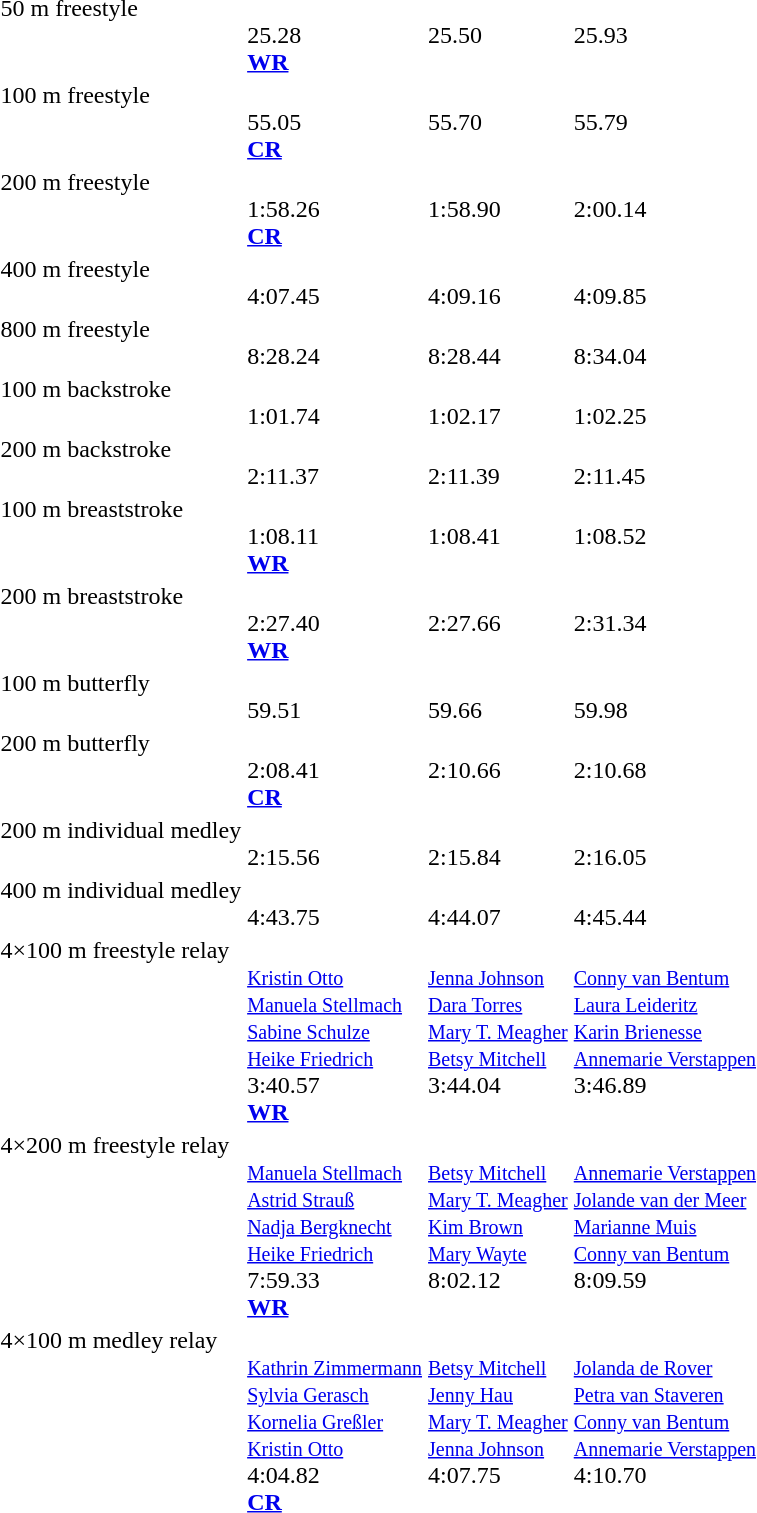<table>
<tr valign="top">
<td>50 m freestyle<br><div></div></td>
<td><br> 25.28<div><strong><a href='#'>WR</a></strong></div></td>
<td><br> 25.50</td>
<td><br> 25.93</td>
</tr>
<tr valign="top">
<td>100 m freestyle<br><div></div></td>
<td><br> 55.05 <div><strong><a href='#'>CR</a></strong></div></td>
<td><br> 55.70</td>
<td><br> 55.79</td>
</tr>
<tr valign="top">
<td>200 m freestyle<br><div></div></td>
<td><br> 1:58.26 <div><strong><a href='#'>CR</a></strong></div></td>
<td><br> 1:58.90</td>
<td><br> 2:00.14</td>
</tr>
<tr valign="top">
<td>400 m freestyle<br><div></div></td>
<td><br> 4:07.45</td>
<td><br> 4:09.16</td>
<td><br> 4:09.85</td>
</tr>
<tr valign="top">
<td>800 m freestyle<br><div></div></td>
<td><br> 8:28.24</td>
<td><br> 8:28.44</td>
<td><br> 8:34.04</td>
</tr>
<tr valign="top">
<td>100 m backstroke<br><div></div></td>
<td><br> 1:01.74</td>
<td><br> 1:02.17</td>
<td><br> 1:02.25</td>
</tr>
<tr valign="top">
<td>200 m backstroke<br><div></div></td>
<td><br> 2:11.37</td>
<td><br> 2:11.39</td>
<td><br> 2:11.45</td>
</tr>
<tr valign="top">
<td>100 m breaststroke<br><div></div></td>
<td><br> 1:08.11 <div><strong><a href='#'>WR</a></strong></div></td>
<td><br> 1:08.41</td>
<td><br>1:08.52</td>
</tr>
<tr valign="top">
<td>200 m breaststroke<br><div></div></td>
<td><br>2:27.40 <div><strong><a href='#'>WR</a></strong></div></td>
<td><br>2:27.66</td>
<td><br>2:31.34</td>
</tr>
<tr valign="top">
<td>100 m butterfly<br><div></div></td>
<td><br>59.51</td>
<td><br> 59.66</td>
<td><br> 59.98</td>
</tr>
<tr valign="top">
<td>200 m butterfly<br><div></div></td>
<td><br> 2:08.41 <div><strong><a href='#'>CR</a></strong></div></td>
<td><br> 2:10.66</td>
<td><br> 2:10.68</td>
</tr>
<tr valign="top">
<td>200 m individual medley<br><div></div></td>
<td><br> 2:15.56</td>
<td><br> 2:15.84</td>
<td><br> 2:16.05</td>
</tr>
<tr valign="top">
<td>400 m individual medley<br><div></div></td>
<td><br> 4:43.75</td>
<td><br> 4:44.07</td>
<td><br> 4:45.44</td>
</tr>
<tr valign="top">
<td>4×100 m freestyle relay<br><div></div></td>
<td><br><small><a href='#'>Kristin Otto</a><br><a href='#'>Manuela Stellmach</a><br><a href='#'>Sabine Schulze</a><br><a href='#'>Heike Friedrich</a> </small><br>3:40.57 <div><strong><a href='#'>WR</a></strong></div></td>
<td><br><small><a href='#'>Jenna Johnson</a><br><a href='#'>Dara Torres</a><br><a href='#'>Mary T. Meagher</a><br><a href='#'>Betsy Mitchell</a></small><br> 3:44.04</td>
<td><br><small><a href='#'>Conny van Bentum</a><br><a href='#'>Laura Leideritz</a><br><a href='#'>Karin Brienesse</a><br><a href='#'>Annemarie Verstappen</a></small><br> 3:46.89</td>
</tr>
<tr valign="top">
<td>4×200 m freestyle relay<br><div></div></td>
<td><br><small><a href='#'>Manuela Stellmach</a><br><a href='#'>Astrid Strauß</a><br><a href='#'>Nadja Bergknecht</a><br><a href='#'>Heike Friedrich</a></small><br> 7:59.33 <div><strong><a href='#'>WR</a></strong></div></td>
<td><br><small><a href='#'>Betsy Mitchell</a><br><a href='#'>Mary T. Meagher</a><br><a href='#'>Kim Brown</a><br><a href='#'>Mary Wayte</a></small><br> 8:02.12</td>
<td><br><small><a href='#'>Annemarie Verstappen</a><br><a href='#'>Jolande van der Meer</a><br><a href='#'>Marianne Muis</a><br><a href='#'>Conny van Bentum</a></small><br> 8:09.59</td>
</tr>
<tr valign="top">
<td>4×100 m medley relay<br><div></div></td>
<td><br><small><a href='#'>Kathrin Zimmermann</a><br><a href='#'>Sylvia Gerasch</a><br><a href='#'>Kornelia Greßler</a><br><a href='#'>Kristin Otto</a></small><br> 4:04.82 <div><strong><a href='#'>CR</a></strong></div></td>
<td><br><small><a href='#'>Betsy Mitchell</a><br><a href='#'>Jenny Hau</a><br><a href='#'>Mary T. Meagher</a><br><a href='#'>Jenna Johnson</a></small><br> 4:07.75</td>
<td><br><small><a href='#'>Jolanda de Rover</a><br><a href='#'>Petra van Staveren</a><br><a href='#'>Conny van Bentum</a><br><a href='#'>Annemarie Verstappen</a></small><br> 4:10.70</td>
</tr>
</table>
